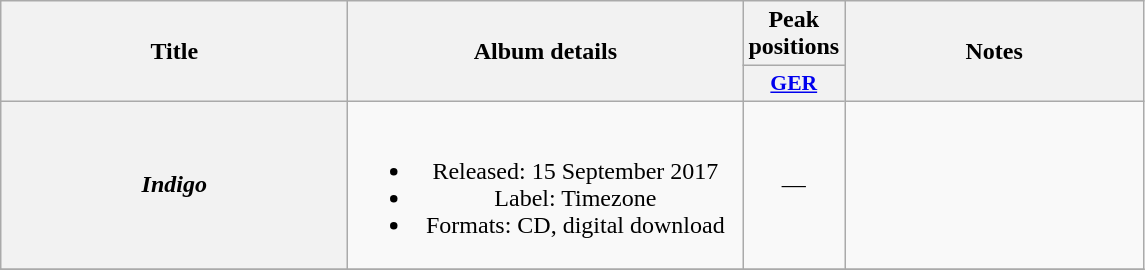<table class="wikitable plainrowheaders" style="text-align:center;" border="1">
<tr>
<th scope="col" rowspan="2" style="width:14em;">Title</th>
<th scope="col" rowspan="2" style="width:16em;">Album details</th>
<th scope="col">Peak positions</th>
<th scope="col" rowspan="2" style="width:12em;">Notes</th>
</tr>
<tr>
<th scope="col" style="width:3em;font-size:90%;"><a href='#'>GER</a><br></th>
</tr>
<tr |->
<th scope="row"><em>Indigo</em></th>
<td><br><ul><li>Released: 15 September 2017</li><li>Label: Timezone</li><li>Formats: CD, digital download</li></ul></td>
<td align="center" >—</td>
<td><br></td>
</tr>
<tr>
</tr>
</table>
